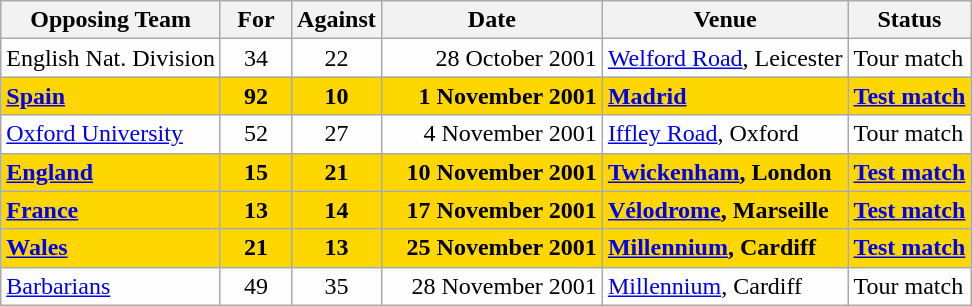<table class=wikitable>
<tr>
<th>Opposing Team</th>
<th>For</th>
<th>Against</th>
<th>Date</th>
<th>Venue</th>
<th>Status</th>
</tr>
<tr bgcolor=#fdfdfd>
<td>English Nat. Division</td>
<td align=center width=40>34</td>
<td align=center width=40>22</td>
<td width=140 align=right>28 October 2001</td>
<td><a href='#'>Welford Road</a>, Leicester</td>
<td>Tour match</td>
</tr>
<tr bgcolor=gold>
<td><strong><a href='#'>Spain</a></strong></td>
<td align=center width=40><strong>92</strong></td>
<td align=center width=40><strong>10</strong></td>
<td width=140 align=right><strong>1 November 2001</strong></td>
<td><strong><a href='#'>Madrid</a></strong></td>
<td><strong><a href='#'>Test match</a></strong></td>
</tr>
<tr bgcolor=#fdfdfd>
<td><a href='#'>Oxford University</a></td>
<td align=center width=40>52</td>
<td align=center width=40>27</td>
<td width=140 align=right>4 November 2001</td>
<td><a href='#'>Iffley Road</a>, Oxford</td>
<td>Tour match</td>
</tr>
<tr bgcolor=gold>
<td><strong><a href='#'>England</a></strong></td>
<td align=center width=40><strong>15</strong></td>
<td align=center width=40><strong>21</strong></td>
<td width=140 align=right><strong>10 November 2001</strong></td>
<td><strong><a href='#'>Twickenham</a>, London</strong></td>
<td><strong><a href='#'>Test match</a></strong></td>
</tr>
<tr bgcolor=gold>
<td><strong><a href='#'>France</a></strong></td>
<td align=center width=40><strong>13</strong></td>
<td align=center width=40><strong>14</strong></td>
<td width=140 align=right><strong>17 November 2001</strong></td>
<td><strong><a href='#'>Vélodrome</a>, Marseille</strong></td>
<td><strong><a href='#'>Test match</a></strong></td>
</tr>
<tr bgcolor=gold>
<td><strong><a href='#'>Wales</a></strong></td>
<td align=center width=40><strong>21</strong></td>
<td align=center width=40><strong>13</strong></td>
<td width=140 align=right><strong>25 November 2001</strong></td>
<td><strong><a href='#'>Millennium</a>, Cardiff</strong></td>
<td><strong><a href='#'>Test match</a></strong></td>
</tr>
<tr bgcolor=#fdfdfd>
<td><a href='#'>Barbarians</a></td>
<td align=center width=40>49</td>
<td align=center width=40>35</td>
<td width=140 align=right>28 November 2001</td>
<td><a href='#'>Millennium</a>, Cardiff</td>
<td>Tour match</td>
</tr>
</table>
